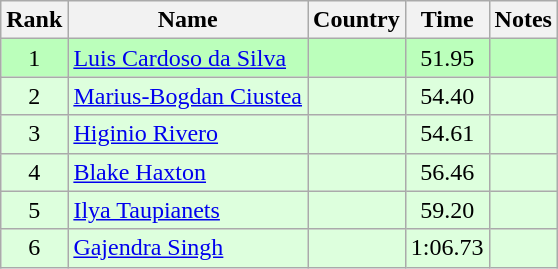<table class="wikitable" style="text-align:center">
<tr>
<th>Rank</th>
<th>Name</th>
<th>Country</th>
<th>Time</th>
<th>Notes</th>
</tr>
<tr bgcolor=bbffbb>
<td>1</td>
<td align="left"><a href='#'>Luis Cardoso da Silva</a></td>
<td align="left"></td>
<td>51.95</td>
<td></td>
</tr>
<tr bgcolor=ddffdd>
<td>2</td>
<td align="left"><a href='#'>Marius-Bogdan Ciustea</a></td>
<td align="left"></td>
<td>54.40</td>
<td></td>
</tr>
<tr bgcolor=ddffdd>
<td>3</td>
<td align="left"><a href='#'>Higinio Rivero</a></td>
<td align="left"></td>
<td>54.61</td>
<td></td>
</tr>
<tr bgcolor=ddffdd>
<td>4</td>
<td align="left"><a href='#'>Blake Haxton</a></td>
<td align="left"></td>
<td>56.46</td>
<td></td>
</tr>
<tr bgcolor=ddffdd>
<td>5</td>
<td align="left"><a href='#'>Ilya Taupianets</a></td>
<td align="left"></td>
<td>59.20</td>
<td></td>
</tr>
<tr bgcolor=ddffdd>
<td>6</td>
<td align="left"><a href='#'>Gajendra Singh</a></td>
<td align="left"></td>
<td>1:06.73</td>
<td></td>
</tr>
</table>
